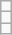<table class="wikitable">
<tr>
<td></td>
</tr>
<tr>
<td></td>
</tr>
<tr>
<td></td>
</tr>
</table>
